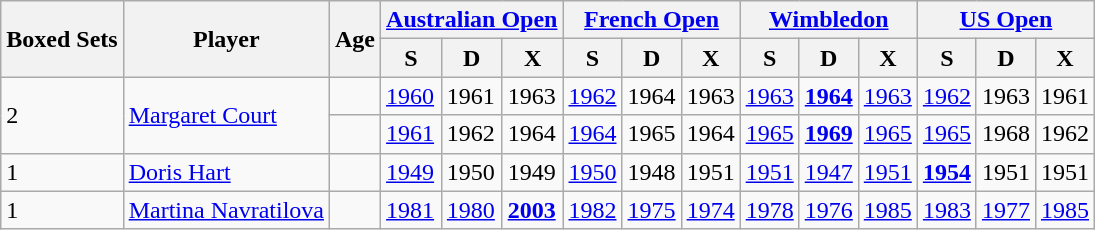<table class="wikitable defaultcenter col2left sticky-table-col2">
<tr>
<th scope=colgroup rowspan="2">Boxed Sets</th>
<th scope=colgroup rowspan="2">Player</th>
<th scope=colgroup rowspan="2">Age</th>
<th scope=colgroup colspan="3"><a href='#'>Australian Open</a></th>
<th scope=colgroup colspan="3"><a href='#'>French Open</a></th>
<th scope=colgroup colspan="3"><a href='#'>Wimbledon</a></th>
<th scope=colgroup colspan="3"><a href='#'>US Open</a></th>
</tr>
<tr>
<th scope=col>S</th>
<th scope=col class="sticky-table-none">D</th>
<th scope=col>X</th>
<th scope=col>S</th>
<th scope=col>D</th>
<th scope=col>X</th>
<th scope=col>S</th>
<th scope=col>D</th>
<th scope=col>X</th>
<th scope=col>S</th>
<th scope=col>D</th>
<th scope=col>X</th>
</tr>
<tr>
<td rowspan="2">2</td>
<td rowspan="2"> <a href='#'>Margaret Court</a></td>
<td></td>
<td><a href='#'>1960</a></td>
<td>1961</td>
<td>1963</td>
<td><a href='#'>1962</a></td>
<td>1964</td>
<td>1963</td>
<td><a href='#'>1963</a></td>
<td><strong><a href='#'>1964</a></strong></td>
<td><a href='#'>1963</a></td>
<td><a href='#'>1962</a></td>
<td>1963</td>
<td>1961</td>
</tr>
<tr>
<td></td>
<td class="sticky-table-none"><a href='#'>1961</a></td>
<td>1962</td>
<td>1964</td>
<td><a href='#'>1964</a></td>
<td>1965</td>
<td>1964</td>
<td><a href='#'>1965</a></td>
<td><strong><a href='#'>1969</a></strong></td>
<td><a href='#'>1965</a></td>
<td><a href='#'>1965</a></td>
<td>1968</td>
<td>1962</td>
</tr>
<tr>
<td>1</td>
<td> <a href='#'>Doris Hart</a></td>
<td></td>
<td><a href='#'>1949</a></td>
<td>1950</td>
<td>1949</td>
<td><a href='#'>1950</a></td>
<td>1948</td>
<td>1951</td>
<td><a href='#'>1951</a></td>
<td><a href='#'>1947</a></td>
<td><a href='#'>1951</a></td>
<td><strong><a href='#'>1954</a></strong></td>
<td>1951</td>
<td>1951</td>
</tr>
<tr>
<td>1</td>
<td> <a href='#'>Martina Navratilova</a></td>
<td></td>
<td><a href='#'>1981</a></td>
<td><a href='#'>1980</a></td>
<td><strong><a href='#'>2003</a></strong></td>
<td><a href='#'>1982</a></td>
<td><a href='#'>1975</a></td>
<td><a href='#'>1974</a></td>
<td><a href='#'>1978</a></td>
<td><a href='#'>1976</a></td>
<td><a href='#'>1985</a></td>
<td><a href='#'>1983</a></td>
<td><a href='#'>1977</a></td>
<td><a href='#'>1985</a></td>
</tr>
</table>
